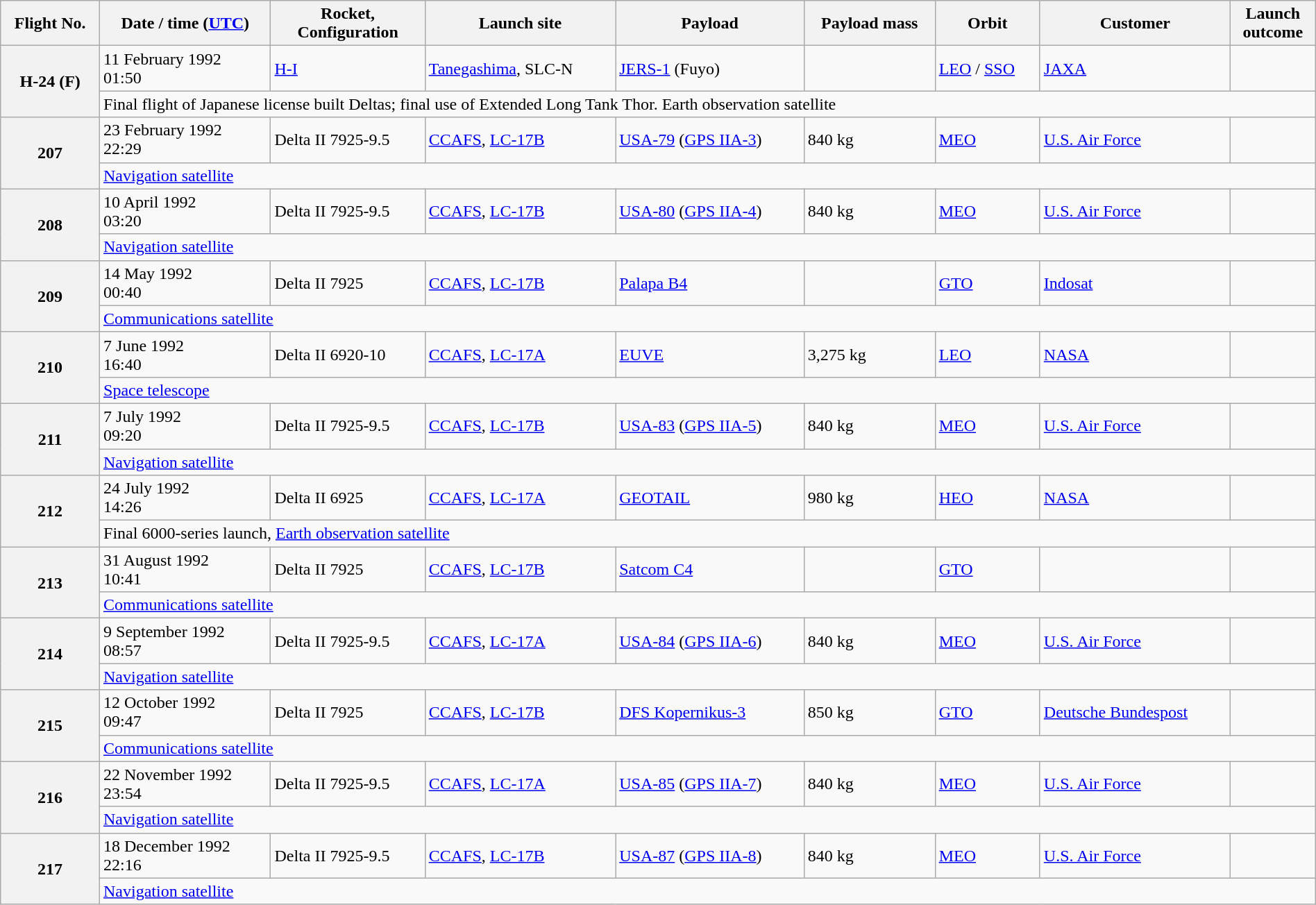<table class="wikitable plainrowheaders" style="width: 100%;">
<tr>
<th scope="col">Flight No.</th>
<th scope="col">Date / time (<a href='#'>UTC</a>)</th>
<th scope="col">Rocket,<br>Configuration</th>
<th scope="col">Launch site</th>
<th scope="col">Payload</th>
<th scope="col">Payload mass</th>
<th scope="col">Orbit</th>
<th scope="col">Customer</th>
<th scope="col">Launch<br>outcome</th>
</tr>
<tr>
<th scope="row" rowspan="2" style="text-align:center">H-24 (F)</th>
<td>11 February 1992<br>01:50</td>
<td><a href='#'>H-I</a></td>
<td><a href='#'>Tanegashima</a>, SLC-N</td>
<td><a href='#'>JERS-1</a> (Fuyo)</td>
<td></td>
<td><a href='#'>LEO</a> / <a href='#'>SSO</a></td>
<td><a href='#'>JAXA</a></td>
<td></td>
</tr>
<tr>
<td colspan="8">Final flight of Japanese license built Deltas; final use of Extended Long Tank Thor. Earth observation satellite</td>
</tr>
<tr>
<th scope="row" rowspan="2" style="text-align:center">207</th>
<td>23 February 1992<br>22:29</td>
<td>Delta II 7925-9.5</td>
<td><a href='#'>CCAFS</a>, <a href='#'>LC-17B</a></td>
<td><a href='#'>USA-79</a> (<a href='#'>GPS IIA-3</a>)</td>
<td>840 kg</td>
<td><a href='#'>MEO</a></td>
<td><a href='#'>U.S. Air Force</a></td>
<td></td>
</tr>
<tr>
<td colspan="8"><a href='#'>Navigation satellite</a></td>
</tr>
<tr>
<th scope="row" rowspan="2" style="text-align:center">208</th>
<td>10 April 1992<br>03:20</td>
<td>Delta II 7925-9.5</td>
<td><a href='#'>CCAFS</a>, <a href='#'>LC-17B</a></td>
<td><a href='#'>USA-80</a> (<a href='#'>GPS IIA-4</a>)</td>
<td>840 kg</td>
<td><a href='#'>MEO</a></td>
<td><a href='#'>U.S. Air Force</a></td>
<td></td>
</tr>
<tr>
<td colspan="8"><a href='#'>Navigation satellite</a></td>
</tr>
<tr>
<th scope="row" rowspan="2" style="text-align:center">209</th>
<td>14 May 1992<br>00:40</td>
<td>Delta II 7925</td>
<td><a href='#'>CCAFS</a>, <a href='#'>LC-17B</a></td>
<td><a href='#'>Palapa B4</a></td>
<td></td>
<td><a href='#'>GTO</a></td>
<td><a href='#'>Indosat</a></td>
<td></td>
</tr>
<tr>
<td colspan="8"><a href='#'>Communications satellite</a></td>
</tr>
<tr>
<th scope="row" rowspan="2" style="text-align:center">210</th>
<td>7 June 1992<br>16:40</td>
<td>Delta II 6920-10</td>
<td><a href='#'>CCAFS</a>, <a href='#'>LC-17A</a></td>
<td><a href='#'>EUVE</a></td>
<td>3,275 kg</td>
<td><a href='#'>LEO</a></td>
<td><a href='#'>NASA</a></td>
<td></td>
</tr>
<tr>
<td colspan="8"><a href='#'>Space telescope</a></td>
</tr>
<tr>
<th scope="row" rowspan="2" style="text-align:center">211</th>
<td>7 July 1992<br>09:20</td>
<td>Delta II 7925-9.5</td>
<td><a href='#'>CCAFS</a>, <a href='#'>LC-17B</a></td>
<td><a href='#'>USA-83</a> (<a href='#'>GPS IIA-5</a>)</td>
<td>840 kg</td>
<td><a href='#'>MEO</a></td>
<td><a href='#'>U.S. Air Force</a></td>
<td></td>
</tr>
<tr>
<td colspan="8"><a href='#'>Navigation satellite</a></td>
</tr>
<tr>
<th scope="row" rowspan="2" style="text-align:center">212</th>
<td>24 July 1992<br>14:26</td>
<td>Delta II 6925</td>
<td><a href='#'>CCAFS</a>, <a href='#'>LC-17A</a></td>
<td><a href='#'>GEOTAIL</a></td>
<td>980 kg</td>
<td><a href='#'>HEO</a></td>
<td><a href='#'>NASA</a></td>
<td></td>
</tr>
<tr>
<td colspan="8">Final 6000-series launch, <a href='#'>Earth observation satellite</a></td>
</tr>
<tr>
<th scope="row" rowspan="2" style="text-align:center">213</th>
<td>31 August 1992<br>10:41</td>
<td>Delta II 7925</td>
<td><a href='#'>CCAFS</a>, <a href='#'>LC-17B</a></td>
<td><a href='#'>Satcom C4</a></td>
<td></td>
<td><a href='#'>GTO</a></td>
<td></td>
<td></td>
</tr>
<tr>
<td colspan="8"><a href='#'>Communications satellite</a></td>
</tr>
<tr>
<th scope="row" rowspan="2" style="text-align:center">214</th>
<td>9 September 1992<br>08:57</td>
<td>Delta II 7925-9.5</td>
<td><a href='#'>CCAFS</a>, <a href='#'>LC-17A</a></td>
<td><a href='#'>USA-84</a> (<a href='#'>GPS IIA-6</a>)</td>
<td>840 kg</td>
<td><a href='#'>MEO</a></td>
<td><a href='#'>U.S. Air Force</a></td>
<td></td>
</tr>
<tr>
<td colspan="8"><a href='#'>Navigation satellite</a></td>
</tr>
<tr>
<th scope="row" rowspan="2" style="text-align:center">215</th>
<td>12 October 1992<br>09:47</td>
<td>Delta II 7925</td>
<td><a href='#'>CCAFS</a>, <a href='#'>LC-17B</a></td>
<td><a href='#'>DFS Kopernikus-3</a></td>
<td>850 kg</td>
<td><a href='#'>GTO</a></td>
<td><a href='#'>Deutsche Bundespost</a></td>
<td></td>
</tr>
<tr>
<td colspan="8"><a href='#'>Communications satellite</a></td>
</tr>
<tr>
<th scope="row" rowspan="2" style="text-align:center">216</th>
<td>22 November 1992<br>23:54</td>
<td>Delta II 7925-9.5</td>
<td><a href='#'>CCAFS</a>, <a href='#'>LC-17A</a></td>
<td><a href='#'>USA-85</a> (<a href='#'>GPS IIA-7</a>)</td>
<td>840 kg</td>
<td><a href='#'>MEO</a></td>
<td><a href='#'>U.S. Air Force</a></td>
<td></td>
</tr>
<tr>
<td colspan="8"><a href='#'>Navigation satellite</a></td>
</tr>
<tr>
<th scope="row" rowspan="2" style="text-align:center">217</th>
<td>18 December 1992<br>22:16</td>
<td>Delta II 7925-9.5</td>
<td><a href='#'>CCAFS</a>, <a href='#'>LC-17B</a></td>
<td><a href='#'>USA-87</a> (<a href='#'>GPS IIA-8</a>)</td>
<td>840 kg</td>
<td><a href='#'>MEO</a></td>
<td><a href='#'>U.S. Air Force</a></td>
<td></td>
</tr>
<tr>
<td colspan="8"><a href='#'>Navigation satellite</a></td>
</tr>
</table>
